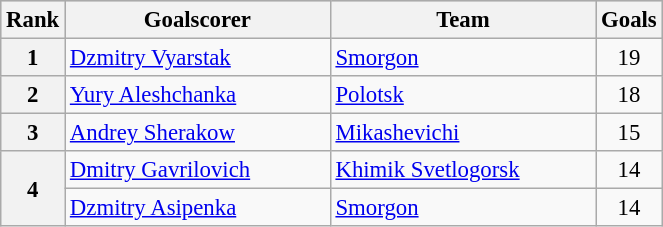<table class="wikitable" style="font-size: 95%;">
<tr bgcolor="#CCCCCC" align="center">
<th>Rank</th>
<th width=170>Goalscorer</th>
<th width=170>Team</th>
<th>Goals</th>
</tr>
<tr>
<th align="center">1</th>
<td> <a href='#'>Dzmitry Vyarstak</a></td>
<td><a href='#'>Smorgon</a></td>
<td align="center">19</td>
</tr>
<tr>
<th align="center">2</th>
<td> <a href='#'>Yury Aleshchanka</a></td>
<td><a href='#'>Polotsk</a></td>
<td align="center">18</td>
</tr>
<tr>
<th align="center">3</th>
<td> <a href='#'>Andrey Sherakow</a></td>
<td><a href='#'>Mikashevichi</a></td>
<td align="center">15</td>
</tr>
<tr>
<th align="center" rowspan="2">4</th>
<td> <a href='#'>Dmitry Gavrilovich</a></td>
<td><a href='#'>Khimik Svetlogorsk</a></td>
<td align="center">14</td>
</tr>
<tr>
<td> <a href='#'>Dzmitry Asipenka</a></td>
<td><a href='#'>Smorgon</a></td>
<td align="center">14</td>
</tr>
</table>
